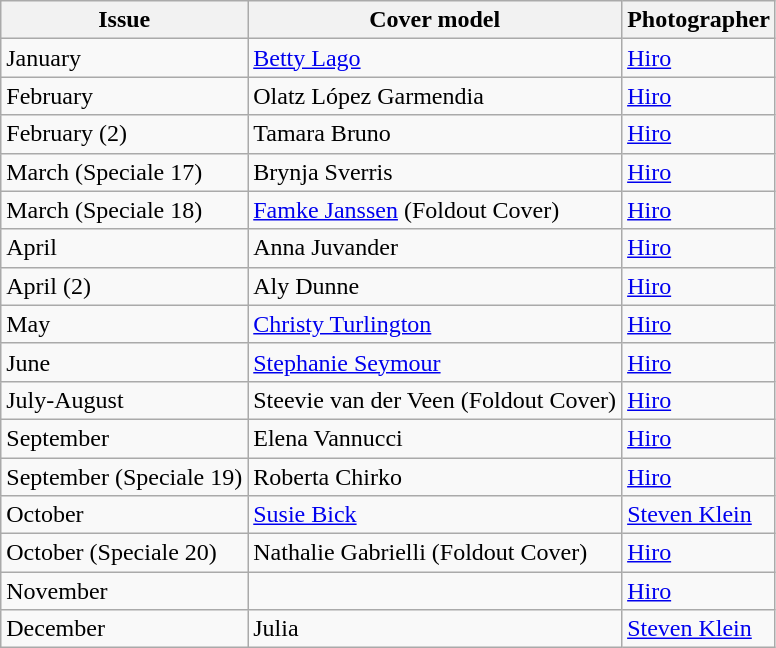<table class="sortable wikitable">
<tr>
<th>Issue</th>
<th>Cover model</th>
<th>Photographer</th>
</tr>
<tr>
<td>January</td>
<td><a href='#'>Betty Lago</a></td>
<td><a href='#'>Hiro</a></td>
</tr>
<tr>
<td>February</td>
<td>Olatz López Garmendia</td>
<td><a href='#'>Hiro</a></td>
</tr>
<tr>
<td>February (2)</td>
<td>Tamara Bruno</td>
<td><a href='#'>Hiro</a></td>
</tr>
<tr>
<td>March (Speciale 17)</td>
<td>Brynja Sverris</td>
<td><a href='#'>Hiro</a></td>
</tr>
<tr>
<td>March (Speciale 18)</td>
<td><a href='#'>Famke Janssen</a> (Foldout Cover)</td>
<td><a href='#'>Hiro</a></td>
</tr>
<tr>
<td>April</td>
<td>Anna Juvander</td>
<td><a href='#'>Hiro</a></td>
</tr>
<tr>
<td>April (2)</td>
<td>Aly Dunne</td>
<td><a href='#'>Hiro</a></td>
</tr>
<tr>
<td>May</td>
<td><a href='#'>Christy Turlington</a></td>
<td><a href='#'>Hiro</a></td>
</tr>
<tr>
<td>June</td>
<td><a href='#'>Stephanie Seymour</a></td>
<td><a href='#'>Hiro</a></td>
</tr>
<tr>
<td>July-August</td>
<td>Steevie van der Veen (Foldout Cover)</td>
<td><a href='#'>Hiro</a></td>
</tr>
<tr>
<td>September</td>
<td>Elena Vannucci</td>
<td><a href='#'>Hiro</a></td>
</tr>
<tr>
<td>September (Speciale 19)</td>
<td>Roberta Chirko</td>
<td><a href='#'>Hiro</a></td>
</tr>
<tr>
<td>October</td>
<td><a href='#'>Susie Bick</a></td>
<td><a href='#'>Steven Klein</a></td>
</tr>
<tr>
<td>October (Speciale 20)</td>
<td>Nathalie Gabrielli (Foldout Cover)</td>
<td><a href='#'>Hiro</a></td>
</tr>
<tr>
<td>November</td>
<td></td>
<td><a href='#'>Hiro</a></td>
</tr>
<tr>
<td>December</td>
<td>Julia</td>
<td><a href='#'>Steven Klein</a></td>
</tr>
</table>
